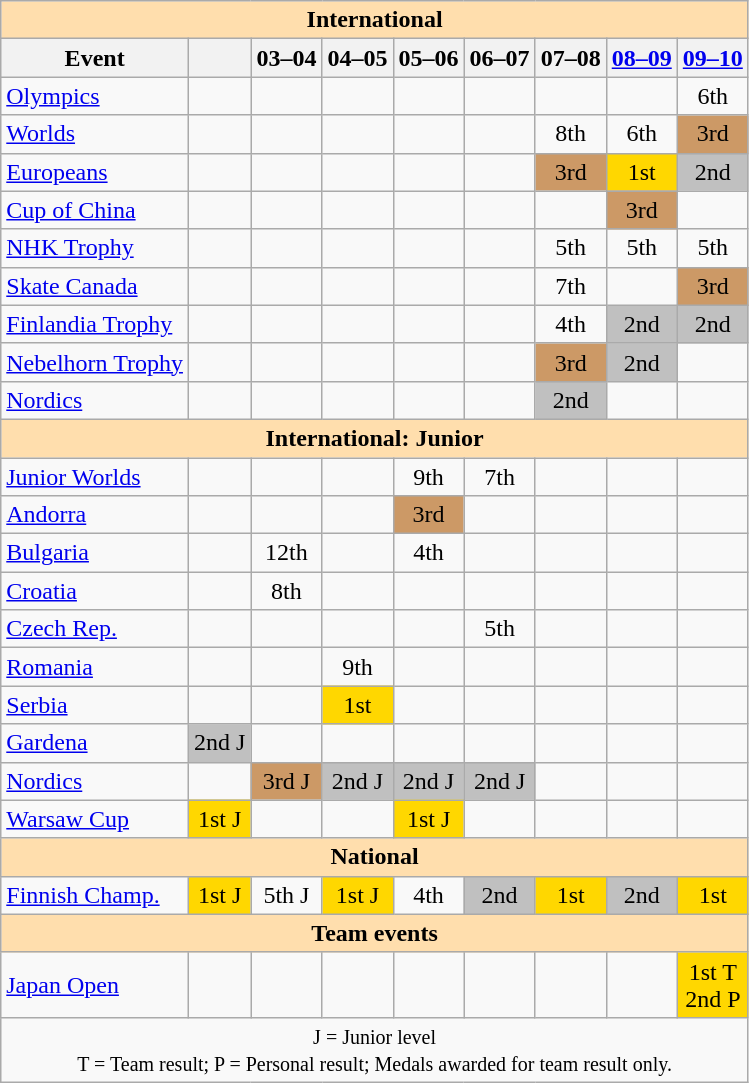<table class="wikitable" style="text-align:center">
<tr>
<th style="background-color: #ffdead; " colspan=9 align=center>International</th>
</tr>
<tr>
<th>Event</th>
<th></th>
<th>03–04</th>
<th>04–05</th>
<th>05–06</th>
<th>06–07</th>
<th>07–08</th>
<th><a href='#'>08–09</a></th>
<th><a href='#'>09–10</a></th>
</tr>
<tr>
<td align=left><a href='#'>Olympics</a></td>
<td></td>
<td></td>
<td></td>
<td></td>
<td></td>
<td></td>
<td></td>
<td>6th</td>
</tr>
<tr>
<td align=left><a href='#'>Worlds</a></td>
<td></td>
<td></td>
<td></td>
<td></td>
<td></td>
<td>8th</td>
<td>6th</td>
<td bgcolor=cc9966>3rd</td>
</tr>
<tr>
<td align=left><a href='#'>Europeans</a></td>
<td></td>
<td></td>
<td></td>
<td></td>
<td></td>
<td bgcolor=cc9966>3rd</td>
<td bgcolor=gold>1st</td>
<td bgcolor=silver>2nd</td>
</tr>
<tr>
<td align=left> <a href='#'>Cup of China</a></td>
<td></td>
<td></td>
<td></td>
<td></td>
<td></td>
<td></td>
<td bgcolor=cc9966>3rd</td>
<td></td>
</tr>
<tr>
<td align=left> <a href='#'>NHK Trophy</a></td>
<td></td>
<td></td>
<td></td>
<td></td>
<td></td>
<td>5th</td>
<td>5th</td>
<td>5th</td>
</tr>
<tr>
<td align=left> <a href='#'>Skate Canada</a></td>
<td></td>
<td></td>
<td></td>
<td></td>
<td></td>
<td>7th</td>
<td></td>
<td bgcolor=cc9966>3rd</td>
</tr>
<tr>
<td align=left><a href='#'>Finlandia Trophy</a></td>
<td></td>
<td></td>
<td></td>
<td></td>
<td></td>
<td>4th</td>
<td bgcolor=silver>2nd</td>
<td bgcolor=silver>2nd</td>
</tr>
<tr>
<td align=left><a href='#'>Nebelhorn Trophy</a></td>
<td></td>
<td></td>
<td></td>
<td></td>
<td></td>
<td bgcolor=cc9966>3rd</td>
<td bgcolor=silver>2nd</td>
<td></td>
</tr>
<tr>
<td align=left><a href='#'>Nordics</a></td>
<td></td>
<td></td>
<td></td>
<td></td>
<td></td>
<td bgcolor=silver>2nd</td>
<td></td>
<td></td>
</tr>
<tr>
<th style="background-color: #ffdead; " colspan=9 align=center>International: Junior</th>
</tr>
<tr>
<td align=left><a href='#'>Junior Worlds</a></td>
<td></td>
<td></td>
<td></td>
<td>9th</td>
<td>7th</td>
<td></td>
<td></td>
<td></td>
</tr>
<tr>
<td align=left> <a href='#'>Andorra</a></td>
<td></td>
<td></td>
<td></td>
<td bgcolor=cc9966>3rd</td>
<td></td>
<td></td>
<td></td>
<td></td>
</tr>
<tr>
<td align=left> <a href='#'>Bulgaria</a></td>
<td></td>
<td>12th</td>
<td></td>
<td>4th</td>
<td></td>
<td></td>
<td></td>
<td></td>
</tr>
<tr>
<td align=left> <a href='#'>Croatia</a></td>
<td></td>
<td>8th</td>
<td></td>
<td></td>
<td></td>
<td></td>
<td></td>
<td></td>
</tr>
<tr>
<td align=left> <a href='#'>Czech Rep.</a></td>
<td></td>
<td></td>
<td></td>
<td></td>
<td>5th</td>
<td></td>
<td></td>
<td></td>
</tr>
<tr>
<td align=left> <a href='#'>Romania</a></td>
<td></td>
<td></td>
<td>9th</td>
<td></td>
<td></td>
<td></td>
<td></td>
<td></td>
</tr>
<tr>
<td align=left> <a href='#'>Serbia</a></td>
<td></td>
<td></td>
<td bgcolor=gold>1st</td>
<td></td>
<td></td>
<td></td>
<td></td>
<td></td>
</tr>
<tr>
<td align=left><a href='#'>Gardena</a></td>
<td bgcolor=silver>2nd J</td>
<td></td>
<td></td>
<td></td>
<td></td>
<td></td>
<td></td>
<td></td>
</tr>
<tr>
<td align=left><a href='#'>Nordics</a></td>
<td></td>
<td bgcolor=cc9966>3rd J</td>
<td bgcolor=silver>2nd J</td>
<td bgcolor=silver>2nd J</td>
<td bgcolor=silver>2nd J</td>
<td></td>
<td></td>
<td></td>
</tr>
<tr>
<td align=left><a href='#'>Warsaw Cup</a></td>
<td bgcolor=gold>1st J</td>
<td></td>
<td></td>
<td bgcolor=gold>1st J</td>
<td></td>
<td></td>
<td></td>
<td></td>
</tr>
<tr>
<th style="background-color: #ffdead; " colspan=9 align=center>National</th>
</tr>
<tr>
<td align=left><a href='#'>Finnish Champ.</a></td>
<td bgcolor=gold>1st J</td>
<td>5th J</td>
<td bgcolor=gold>1st J</td>
<td>4th</td>
<td bgcolor=silver>2nd</td>
<td bgcolor=gold>1st</td>
<td bgcolor=silver>2nd</td>
<td bgcolor=gold>1st</td>
</tr>
<tr>
<th style="background-color: #ffdead; " colspan=9 align=center>Team events</th>
</tr>
<tr>
<td align=left><a href='#'>Japan Open</a></td>
<td></td>
<td></td>
<td></td>
<td></td>
<td></td>
<td></td>
<td></td>
<td bgcolor=gold>1st T <br> 2nd P</td>
</tr>
<tr>
<td colspan=11 align=center><small> J = Junior level <br> T = Team result; P = Personal result; Medals awarded for team result only.</small></td>
</tr>
</table>
